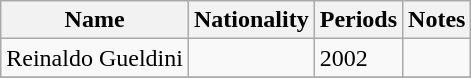<table class="wikitable">
<tr>
<th>Name</th>
<th>Nationality</th>
<th>Periods</th>
<th>Notes</th>
</tr>
<tr>
<td>Reinaldo Gueldini</td>
<td></td>
<td>2002</td>
<td></td>
</tr>
<tr>
</tr>
</table>
